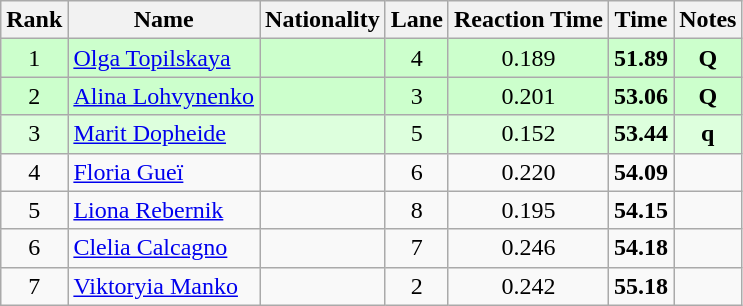<table class="wikitable sortable" style="text-align:center">
<tr>
<th>Rank</th>
<th>Name</th>
<th>Nationality</th>
<th>Lane</th>
<th>Reaction Time</th>
<th>Time</th>
<th>Notes</th>
</tr>
<tr bgcolor=ccffcc>
<td>1</td>
<td align=left><a href='#'>Olga Topilskaya</a></td>
<td align=left></td>
<td>4</td>
<td>0.189</td>
<td><strong>51.89</strong></td>
<td><strong>Q</strong></td>
</tr>
<tr bgcolor=ccffcc>
<td>2</td>
<td align=left><a href='#'>Alina Lohvynenko</a></td>
<td align=left></td>
<td>3</td>
<td>0.201</td>
<td><strong>53.06</strong></td>
<td><strong>Q</strong></td>
</tr>
<tr bgcolor=ddffdd>
<td>3</td>
<td align=left><a href='#'>Marit Dopheide</a></td>
<td align=left></td>
<td>5</td>
<td>0.152</td>
<td><strong>53.44</strong></td>
<td><strong>q</strong></td>
</tr>
<tr>
<td>4</td>
<td align=left><a href='#'>Floria Gueï</a></td>
<td align=left></td>
<td>6</td>
<td>0.220</td>
<td><strong>54.09</strong></td>
<td></td>
</tr>
<tr>
<td>5</td>
<td align=left><a href='#'>Liona Rebernik</a></td>
<td align=left></td>
<td>8</td>
<td>0.195</td>
<td><strong>54.15</strong></td>
<td></td>
</tr>
<tr>
<td>6</td>
<td align=left><a href='#'>Clelia Calcagno</a></td>
<td align=left></td>
<td>7</td>
<td>0.246</td>
<td><strong>54.18</strong></td>
<td></td>
</tr>
<tr>
<td>7</td>
<td align=left><a href='#'>Viktoryia Manko</a></td>
<td align=left></td>
<td>2</td>
<td>0.242</td>
<td><strong>55.18</strong></td>
<td></td>
</tr>
</table>
